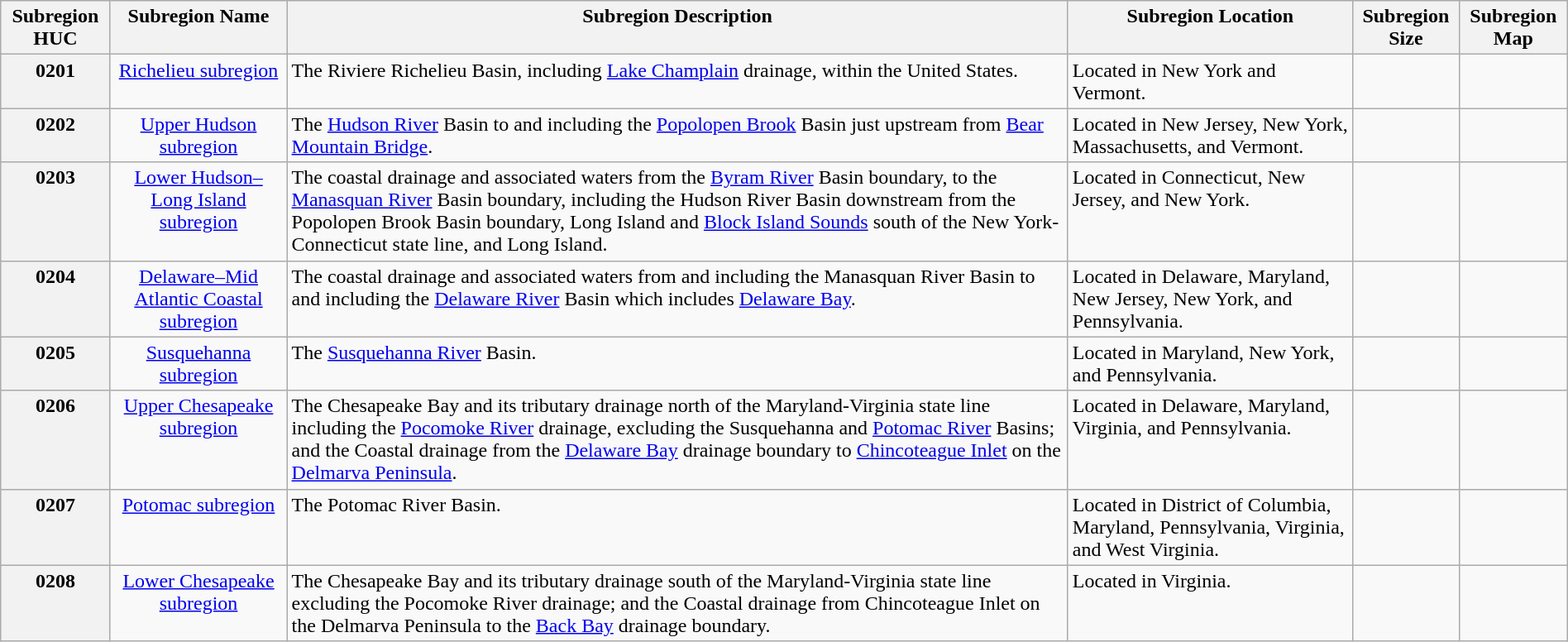<table class="wikitable" border="1" style="margin: 1em auto 1em auto;">
<tr valign="top">
<th scope="col">Subregion HUC</th>
<th scope="col">Subregion Name</th>
<th scope="col">Subregion Description</th>
<th scope="col">Subregion Location</th>
<th scope="col">Subregion Size</th>
<th scope="col">Subregion Map</th>
</tr>
<tr valign="top">
<th scope="row">0201</th>
<td align="center"><a href='#'>Richelieu subregion</a></td>
<td align="left">The Riviere Richelieu Basin, including <a href='#'>Lake Champlain</a> drainage, within the United States.</td>
<td>Located in New York and Vermont.</td>
<td align="center"></td>
<td align="right"></td>
</tr>
<tr valign="top">
<th scope="row">0202</th>
<td align="center"><a href='#'>Upper Hudson subregion</a></td>
<td align="left">The <a href='#'>Hudson River</a> Basin to and including the <a href='#'>Popolopen Brook</a> Basin just upstream from <a href='#'>Bear Mountain Bridge</a>.</td>
<td>Located in New Jersey, New York, Massachusetts, and Vermont.</td>
<td align="center"></td>
<td align="right"></td>
</tr>
<tr valign="top">
<th scope="row">0203</th>
<td align="center"><a href='#'>Lower Hudson–Long Island subregion</a></td>
<td align="left">The coastal drainage and associated waters from the <a href='#'>Byram River</a> Basin boundary, to the <a href='#'>Manasquan River</a> Basin boundary, including the Hudson River Basin downstream from the Popolopen Brook Basin boundary, Long Island and <a href='#'>Block Island Sounds</a> south of the New York-Connecticut state line, and Long Island.</td>
<td>Located in Connecticut, New Jersey, and New York.</td>
<td align="center"></td>
<td align="right"></td>
</tr>
<tr valign="top">
<th scope="row">0204</th>
<td align="center"><a href='#'>Delaware–Mid Atlantic Coastal subregion</a></td>
<td align="left">The coastal drainage and associated waters from and including the Manasquan River Basin to and including the <a href='#'>Delaware River</a> Basin which includes <a href='#'>Delaware Bay</a>.</td>
<td>Located in Delaware, Maryland, New Jersey, New York, and Pennsylvania.</td>
<td align="center"></td>
<td align="right"></td>
</tr>
<tr valign="top">
<th scope="row">0205</th>
<td align="center"><a href='#'>Susquehanna subregion</a></td>
<td align="left">The <a href='#'>Susquehanna River</a> Basin.</td>
<td>Located in Maryland, New York, and Pennsylvania.</td>
<td align="center"></td>
<td align="right"></td>
</tr>
<tr valign="top">
<th scope="row">0206</th>
<td align="center"><a href='#'>Upper Chesapeake subregion</a></td>
<td align="left">The Chesapeake Bay and its tributary drainage north of the Maryland-Virginia state line including the <a href='#'>Pocomoke River</a> drainage, excluding the Susquehanna and <a href='#'>Potomac River</a> Basins; and the Coastal drainage from the <a href='#'>Delaware Bay</a> drainage boundary to <a href='#'>Chincoteague Inlet</a> on the <a href='#'>Delmarva Peninsula</a>.</td>
<td>Located in Delaware, Maryland, Virginia, and Pennsylvania.</td>
<td align="center"></td>
<td align="right"></td>
</tr>
<tr valign="top">
<th scope="row">0207</th>
<td align="center"><a href='#'>Potomac subregion</a></td>
<td align="left">The Potomac River Basin.</td>
<td>Located in District of Columbia, Maryland, Pennsylvania, Virginia, and West Virginia.</td>
<td align="center"></td>
<td align="right"></td>
</tr>
<tr valign="top">
<th scope="row">0208</th>
<td align="center"><a href='#'>Lower Chesapeake subregion</a></td>
<td align="left">The Chesapeake Bay and its tributary drainage south of the Maryland-Virginia state line excluding the Pocomoke River drainage; and the Coastal drainage from Chincoteague Inlet on the Delmarva Peninsula to the <a href='#'>Back Bay</a> drainage boundary.</td>
<td>Located in Virginia.</td>
<td align="center"></td>
<td align="right"></td>
</tr>
</table>
